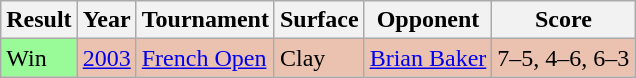<table class="wikitable">
<tr>
<th>Result</th>
<th>Year</th>
<th>Tournament</th>
<th>Surface</th>
<th>Opponent</th>
<th class="unsortable">Score</th>
</tr>
<tr style="background:#ebc2af;">
<td bgcolor=98fb98>Win</td>
<td><a href='#'>2003</a></td>
<td><a href='#'>French Open</a></td>
<td>Clay</td>
<td> <a href='#'>Brian Baker</a></td>
<td>7–5, 4–6, 6–3</td>
</tr>
</table>
